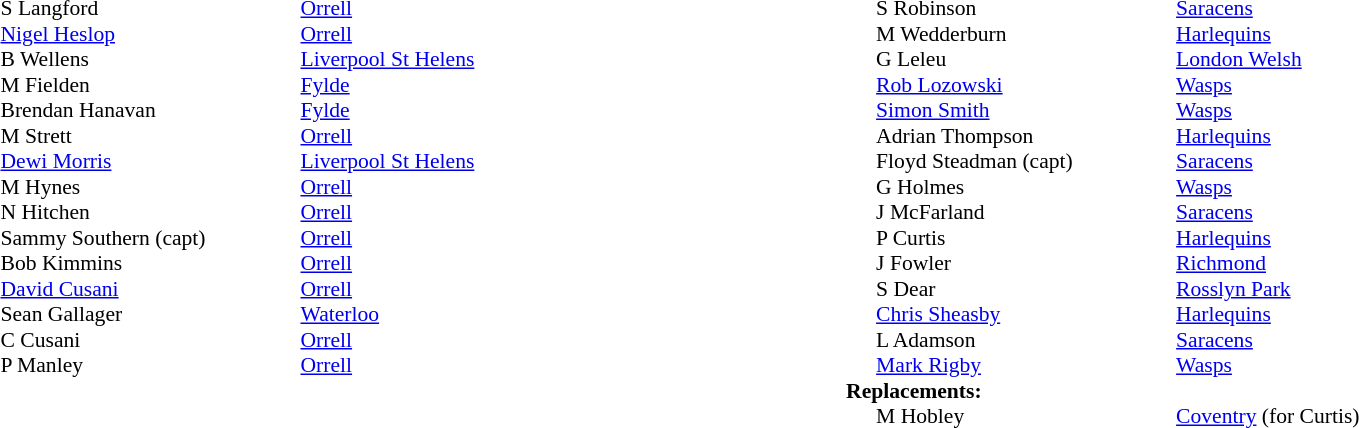<table width="80%">
<tr>
<td valign="top" width="50%"><br><table style="font-size: 90%" cellspacing="0" cellpadding="0">
<tr>
<th width="20"></th>
<th width="200"></th>
</tr>
<tr>
<td></td>
<td>S Langford</td>
<td><a href='#'>Orrell</a></td>
</tr>
<tr>
<td></td>
<td><a href='#'>Nigel Heslop</a></td>
<td><a href='#'>Orrell</a></td>
</tr>
<tr>
<td></td>
<td>B Wellens</td>
<td><a href='#'>Liverpool St Helens</a></td>
</tr>
<tr>
<td></td>
<td>M Fielden</td>
<td><a href='#'>Fylde</a></td>
</tr>
<tr>
<td></td>
<td>Brendan Hanavan</td>
<td><a href='#'>Fylde</a></td>
</tr>
<tr>
<td></td>
<td>M Strett</td>
<td><a href='#'>Orrell</a></td>
</tr>
<tr>
<td></td>
<td><a href='#'>Dewi Morris</a></td>
<td><a href='#'>Liverpool St Helens</a></td>
</tr>
<tr>
<td></td>
<td>M Hynes</td>
<td><a href='#'>Orrell</a></td>
</tr>
<tr>
<td></td>
<td>N Hitchen</td>
<td><a href='#'>Orrell</a></td>
</tr>
<tr>
<td></td>
<td>Sammy Southern (capt)</td>
<td><a href='#'>Orrell</a></td>
</tr>
<tr>
<td></td>
<td>Bob Kimmins</td>
<td><a href='#'>Orrell</a></td>
</tr>
<tr>
<td></td>
<td><a href='#'>David Cusani</a></td>
<td><a href='#'>Orrell</a></td>
</tr>
<tr>
<td></td>
<td>Sean Gallager</td>
<td><a href='#'>Waterloo</a></td>
</tr>
<tr>
<td></td>
<td>C Cusani</td>
<td><a href='#'>Orrell</a></td>
</tr>
<tr>
<td></td>
<td>P Manley</td>
<td><a href='#'>Orrell</a></td>
</tr>
<tr>
</tr>
</table>
</td>
<td valign="top" width="50%"><br><table style="font-size: 90%" cellspacing="0" cellpadding="0" align="center">
<tr>
<th width="20"></th>
<th width="200"></th>
</tr>
<tr>
<td></td>
<td>S Robinson</td>
<td><a href='#'>Saracens</a></td>
</tr>
<tr>
<td></td>
<td>M Wedderburn</td>
<td><a href='#'>Harlequins</a></td>
</tr>
<tr>
<td></td>
<td>G Leleu</td>
<td><a href='#'>London Welsh</a></td>
</tr>
<tr>
<td></td>
<td><a href='#'>Rob Lozowski</a></td>
<td><a href='#'>Wasps</a></td>
</tr>
<tr>
<td></td>
<td><a href='#'>Simon Smith</a></td>
<td><a href='#'>Wasps</a></td>
</tr>
<tr>
<td></td>
<td>Adrian Thompson</td>
<td><a href='#'>Harlequins</a></td>
</tr>
<tr>
<td></td>
<td>Floyd Steadman (capt)</td>
<td><a href='#'>Saracens</a></td>
</tr>
<tr>
<td></td>
<td>G Holmes</td>
<td><a href='#'>Wasps</a></td>
</tr>
<tr>
<td></td>
<td>J McFarland</td>
<td><a href='#'>Saracens</a></td>
</tr>
<tr>
<td></td>
<td>P Curtis</td>
<td><a href='#'>Harlequins</a></td>
</tr>
<tr>
<td></td>
<td>J Fowler</td>
<td><a href='#'>Richmond</a></td>
</tr>
<tr>
<td></td>
<td>S Dear</td>
<td><a href='#'>Rosslyn Park</a></td>
</tr>
<tr>
<td></td>
<td><a href='#'>Chris Sheasby</a></td>
<td><a href='#'>Harlequins</a></td>
</tr>
<tr>
<td></td>
<td>L Adamson</td>
<td><a href='#'>Saracens</a></td>
</tr>
<tr>
<td></td>
<td><a href='#'>Mark Rigby</a></td>
<td><a href='#'>Wasps</a></td>
</tr>
<tr>
<td colspan=3><strong>Replacements:</strong></td>
</tr>
<tr>
<td></td>
<td>M Hobley</td>
<td><a href='#'>Coventry</a> (for Curtis)</td>
</tr>
<tr>
</tr>
</table>
</td>
</tr>
</table>
